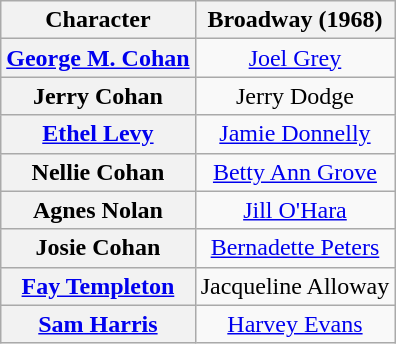<table class="wikitable">
<tr>
<th>Character</th>
<th>Broadway (1968)</th>
</tr>
<tr>
<th><a href='#'>George M. Cohan</a></th>
<td colspan="2" align=center><a href='#'>Joel Grey</a></td>
</tr>
<tr>
<th>Jerry Cohan</th>
<td colspan="2" align=center>Jerry Dodge</td>
</tr>
<tr>
<th><a href='#'>Ethel Levy</a></th>
<td colspan="2" align=center><a href='#'>Jamie Donnelly</a></td>
</tr>
<tr>
<th>Nellie Cohan</th>
<td colspan="2" align=center><a href='#'>Betty Ann Grove</a></td>
</tr>
<tr>
<th>Agnes Nolan</th>
<td colspan="2" align=center><a href='#'>Jill O'Hara</a></td>
</tr>
<tr>
<th>Josie Cohan</th>
<td colspan="2" align=center><a href='#'>Bernadette Peters</a></td>
</tr>
<tr>
<th><a href='#'>Fay Templeton</a></th>
<td colspan="2" align=center>Jacqueline Alloway</td>
</tr>
<tr>
<th><a href='#'>Sam Harris</a></th>
<td colspan="2" align=center><a href='#'>Harvey Evans</a></td>
</tr>
</table>
